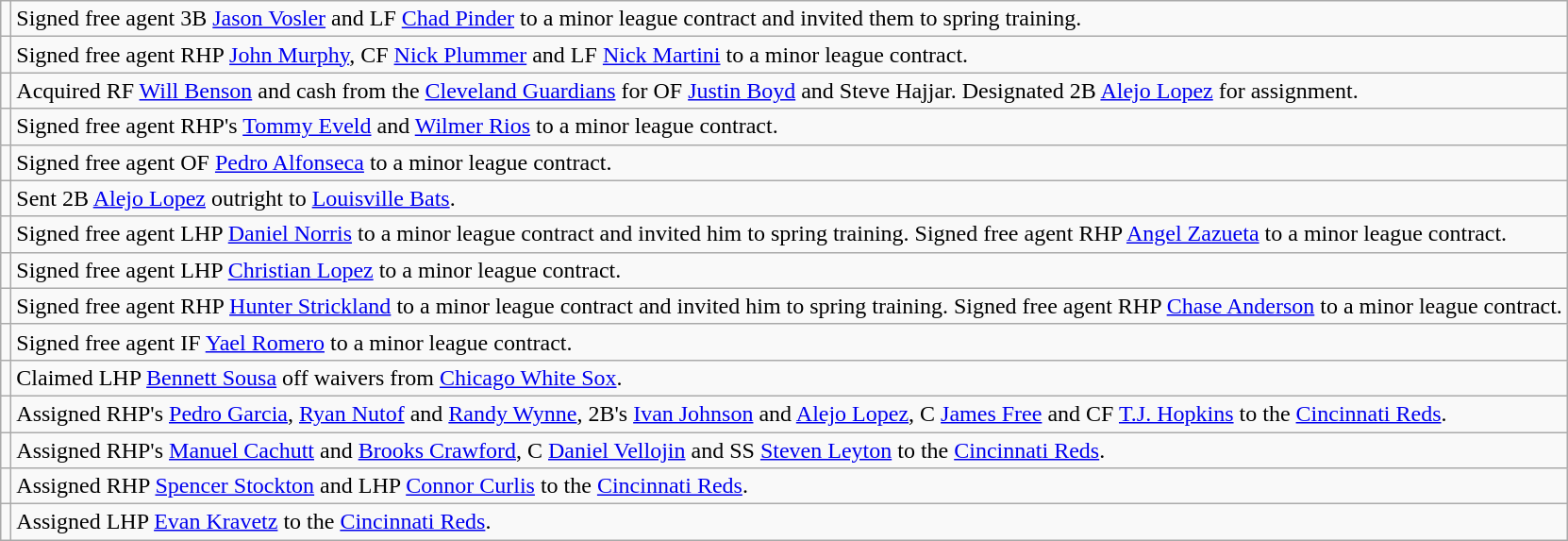<table class="wikitable">
<tr>
<td></td>
<td>Signed free agent 3B <a href='#'>Jason Vosler</a> and LF <a href='#'>Chad Pinder</a> to a minor league contract and invited them to spring training.</td>
</tr>
<tr>
<td></td>
<td>Signed free agent RHP <a href='#'>John Murphy</a>, CF <a href='#'>Nick Plummer</a> and LF <a href='#'>Nick Martini</a> to a minor league contract.</td>
</tr>
<tr>
<td></td>
<td>Acquired RF <a href='#'>Will Benson</a> and cash from the <a href='#'>Cleveland Guardians</a> for OF <a href='#'>Justin Boyd</a> and Steve Hajjar. Designated 2B <a href='#'>Alejo Lopez</a> for assignment.</td>
</tr>
<tr>
<td></td>
<td>Signed free agent RHP's <a href='#'>Tommy Eveld</a> and <a href='#'>Wilmer Rios</a> to a minor league contract.</td>
</tr>
<tr>
<td></td>
<td>Signed free agent OF <a href='#'>Pedro Alfonseca</a> to a minor league contract.</td>
</tr>
<tr>
<td></td>
<td>Sent 2B <a href='#'>Alejo Lopez</a> outright to <a href='#'>Louisville Bats</a>.</td>
</tr>
<tr>
<td></td>
<td>Signed free agent LHP <a href='#'>Daniel Norris</a> to a minor league contract and invited him to spring training. Signed free agent RHP <a href='#'>Angel Zazueta</a> to a minor league contract.</td>
</tr>
<tr>
<td></td>
<td>Signed free agent LHP <a href='#'>Christian Lopez</a> to a minor league contract.</td>
</tr>
<tr>
<td></td>
<td>Signed free agent RHP <a href='#'>Hunter Strickland</a> to a minor league contract and invited him to spring training. Signed free agent RHP <a href='#'>Chase Anderson</a> to a minor league contract.</td>
</tr>
<tr>
<td></td>
<td>Signed free agent IF <a href='#'>Yael Romero</a> to a minor league contract.</td>
</tr>
<tr>
<td></td>
<td>Claimed LHP <a href='#'>Bennett Sousa</a> off waivers from <a href='#'>Chicago White Sox</a>.</td>
</tr>
<tr>
<td></td>
<td>Assigned RHP's <a href='#'>Pedro Garcia</a>, <a href='#'>Ryan Nutof</a> and <a href='#'>Randy Wynne</a>, 2B's <a href='#'>Ivan Johnson</a> and <a href='#'>Alejo Lopez</a>, C <a href='#'>James Free</a> and CF <a href='#'>T.J. Hopkins</a> to the <a href='#'>Cincinnati Reds</a>.</td>
</tr>
<tr>
<td></td>
<td>Assigned RHP's <a href='#'>Manuel Cachutt</a> and <a href='#'>Brooks Crawford</a>, C <a href='#'>Daniel Vellojin</a> and SS <a href='#'>Steven Leyton</a> to the <a href='#'>Cincinnati Reds</a>.</td>
</tr>
<tr>
<td></td>
<td>Assigned RHP <a href='#'>Spencer Stockton</a> and LHP <a href='#'>Connor Curlis</a> to the <a href='#'>Cincinnati Reds</a>.</td>
</tr>
<tr>
<td></td>
<td>Assigned LHP <a href='#'>Evan Kravetz</a> to the <a href='#'>Cincinnati Reds</a>.</td>
</tr>
</table>
